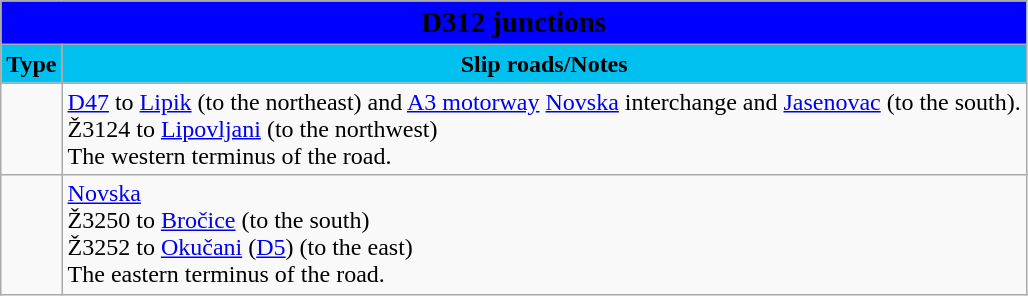<table class="wikitable">
<tr>
<td colspan=2 bgcolor=blue align=center style=margin-top:15><span><big><strong>D312 junctions</strong></big></span></td>
</tr>
<tr>
<td align=center bgcolor=00c0f0><strong>Type</strong></td>
<td align=center bgcolor=00c0f0><strong>Slip roads/Notes</strong></td>
</tr>
<tr>
<td></td>
<td> <a href='#'>D47</a> to <a href='#'>Lipik</a> (to the northeast) and <a href='#'>A3 motorway</a> <a href='#'>Novska</a> interchange and <a href='#'>Jasenovac</a> (to the south).<br>Ž3124 to <a href='#'>Lipovljani</a> (to the northwest)<br>The western terminus of the road.</td>
</tr>
<tr>
<td></td>
<td><a href='#'>Novska</a><br>Ž3250 to <a href='#'>Bročice</a> (to the south)<br>Ž3252 to <a href='#'>Okučani</a> (<a href='#'>D5</a>) (to the east)<br>The eastern terminus of the road.</td>
</tr>
</table>
